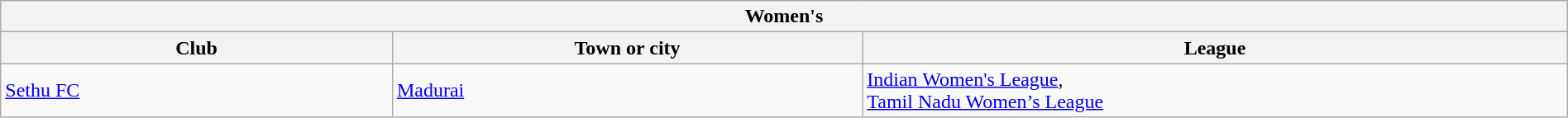<table class="wikitable sortable" width="100%">
<tr>
<th colspan="3">Women's</th>
</tr>
<tr>
<th !width="25%">Club</th>
<th width="30%">Town or city</th>
<th width="45%">League</th>
</tr>
<tr>
<td><a href='#'>Sethu FC</a></td>
<td><a href='#'>Madurai</a></td>
<td><a href='#'>Indian Women's League</a>,<br><a href='#'>Tamil Nadu Women’s League</a></td>
</tr>
</table>
